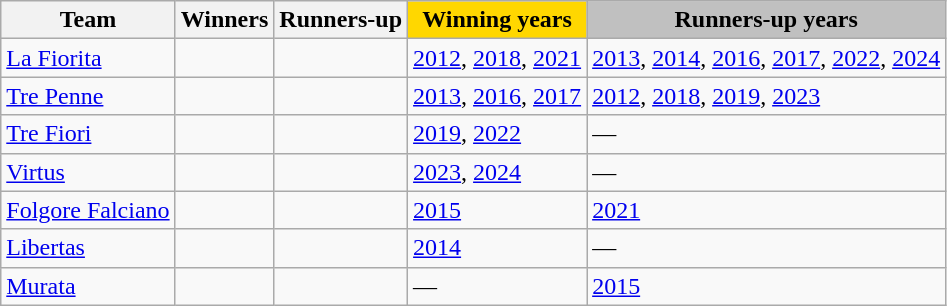<table class="wikitable sortable" align="center">
<tr>
<th>Team</th>
<th>Winners</th>
<th>Runners-up</th>
<th style="background:gold;" class=unsortable><strong>Winning years</strong></th>
<th style="background:silver;" class=unsortable><strong>Runners-up years</strong></th>
</tr>
<tr>
<td><a href='#'>La Fiorita</a></td>
<td></td>
<td></td>
<td><a href='#'>2012</a>, <a href='#'>2018</a>, <a href='#'>2021</a></td>
<td><a href='#'>2013</a>, <a href='#'>2014</a>, <a href='#'>2016</a>, <a href='#'>2017</a>, <a href='#'>2022</a>, <a href='#'>2024</a></td>
</tr>
<tr>
<td><a href='#'>Tre Penne</a></td>
<td></td>
<td></td>
<td><a href='#'>2013</a>, <a href='#'>2016</a>, <a href='#'>2017</a></td>
<td><a href='#'>2012</a>, <a href='#'>2018</a>, <a href='#'>2019</a>, <a href='#'>2023</a></td>
</tr>
<tr>
<td><a href='#'>Tre Fiori</a></td>
<td></td>
<td></td>
<td><a href='#'>2019</a>, <a href='#'>2022</a></td>
<td>—</td>
</tr>
<tr>
<td><a href='#'>Virtus</a></td>
<td></td>
<td></td>
<td><a href='#'>2023</a>, <a href='#'>2024</a></td>
<td>—</td>
</tr>
<tr>
<td><a href='#'>Folgore Falciano</a></td>
<td></td>
<td></td>
<td><a href='#'>2015</a></td>
<td><a href='#'>2021</a></td>
</tr>
<tr>
<td><a href='#'>Libertas</a></td>
<td></td>
<td></td>
<td><a href='#'>2014</a></td>
<td>—</td>
</tr>
<tr>
<td><a href='#'>Murata</a></td>
<td></td>
<td></td>
<td>—</td>
<td><a href='#'>2015</a></td>
</tr>
</table>
